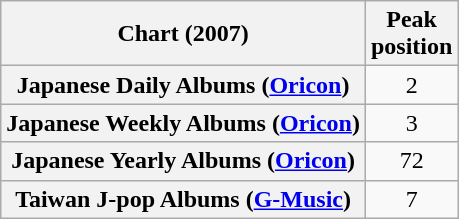<table class="wikitable sortable plainrowheaders">
<tr>
<th>Chart (2007)</th>
<th>Peak<br>position</th>
</tr>
<tr>
<th scope="row">Japanese Daily Albums (<a href='#'>Oricon</a>)</th>
<td align="center">2</td>
</tr>
<tr>
<th scope="row">Japanese Weekly Albums (<a href='#'>Oricon</a>)</th>
<td align="center">3</td>
</tr>
<tr>
<th scope="row">Japanese Yearly Albums (<a href='#'>Oricon</a>)</th>
<td align="center">72</td>
</tr>
<tr>
<th scope="row">Taiwan J-pop Albums (<a href='#'>G-Music</a>)</th>
<td align="center">7</td>
</tr>
</table>
